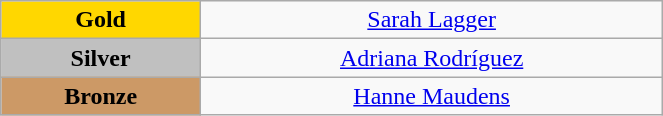<table class="wikitable" style=" text-align:center; " width="35%">
<tr>
<td style="background:gold"><strong>Gold</strong></td>
<td><a href='#'>Sarah Lagger</a> <br><small></small></td>
</tr>
<tr>
<td style="background:silver"><strong>Silver</strong></td>
<td><a href='#'>Adriana Rodríguez</a><br><small> </small></td>
</tr>
<tr>
<td style="background:#cc9966"><strong>Bronze</strong></td>
<td><a href='#'>Hanne Maudens</a> <br><small></small></td>
</tr>
</table>
